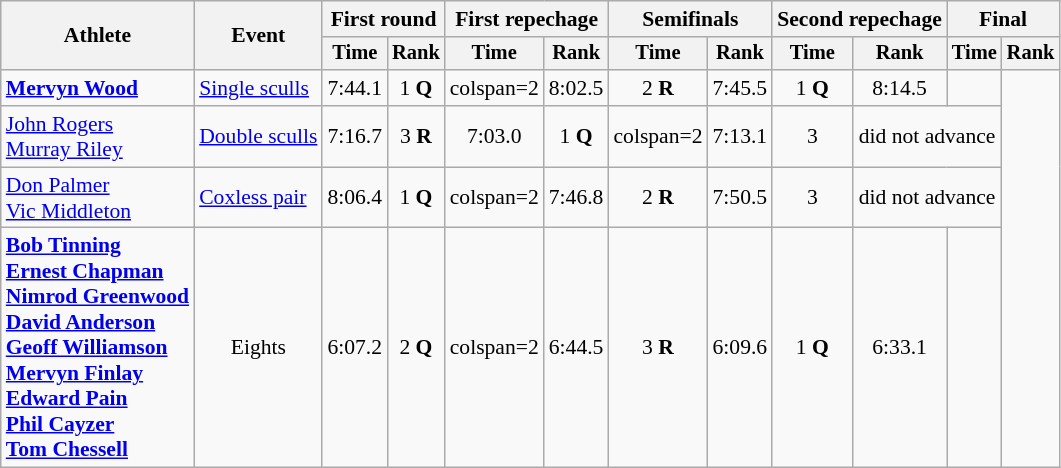<table class="wikitable" style="font-size:90%">
<tr>
<th rowspan="2">Athlete</th>
<th rowspan="2">Event</th>
<th colspan="2">First round</th>
<th colspan="2">First repechage</th>
<th colspan="2">Semifinals</th>
<th colspan="2">Second repechage</th>
<th colspan="2">Final</th>
</tr>
<tr style="font-size:95%">
<th>Time</th>
<th>Rank</th>
<th>Time</th>
<th>Rank</th>
<th>Time</th>
<th>Rank</th>
<th>Time</th>
<th>Rank</th>
<th>Time</th>
<th>Rank</th>
</tr>
<tr align=center>
<td align=left><strong><a href='#'>Mervyn Wood</a></strong></td>
<td align=left><a href='#'>Single sculls</a></td>
<td>7:44.1</td>
<td>1 <strong>Q</strong></td>
<td>colspan=2 </td>
<td>8:02.5</td>
<td>2 <strong>R</strong></td>
<td>7:45.5</td>
<td>1 <strong>Q</strong></td>
<td>8:14.5</td>
<td></td>
</tr>
<tr align=center>
<td align=left><a href='#'>John Rogers</a><br><a href='#'>Murray Riley</a></td>
<td align=left><a href='#'>Double sculls</a></td>
<td>7:16.7</td>
<td>3 <strong>R</strong></td>
<td>7:03.0</td>
<td>1 <strong>Q</strong></td>
<td>colspan=2 </td>
<td>7:13.1</td>
<td>3</td>
<td colspan=2>did not advance</td>
</tr>
<tr align=center>
<td align=left><a href='#'>Don Palmer</a><br><a href='#'>Vic Middleton</a></td>
<td align=left><a href='#'>Coxless pair</a></td>
<td>8:06.4</td>
<td>1 <strong>Q</strong></td>
<td>colspan=2 </td>
<td>7:46.8</td>
<td>2 <strong>R</strong></td>
<td>7:50.5</td>
<td>3</td>
<td colspan=2>did not advance</td>
</tr>
<tr align=center>
<td align=left><strong><a href='#'>Bob Tinning</a><br><a href='#'>Ernest Chapman</a><br><a href='#'>Nimrod Greenwood</a><br><a href='#'>David Anderson</a><br><a href='#'>Geoff Williamson</a><br><a href='#'>Mervyn Finlay</a><br><a href='#'>Edward Pain</a><br><a href='#'>Phil Cayzer</a><br><a href='#'>Tom Chessell</a></strong></td>
<td>Eights</td>
<td>6:07.2</td>
<td>2 <strong>Q</strong></td>
<td>colspan=2 </td>
<td>6:44.5</td>
<td>3 <strong>R</strong></td>
<td>6:09.6</td>
<td>1 <strong>Q</strong></td>
<td>6:33.1</td>
<td></td>
</tr>
</table>
